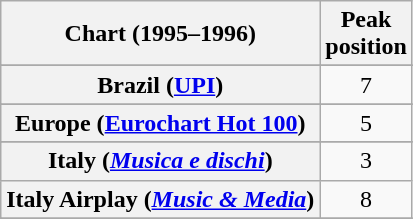<table class="wikitable sortable plainrowheaders" style="text-align:center;">
<tr>
<th>Chart (1995–1996)</th>
<th>Peak<br>position</th>
</tr>
<tr>
</tr>
<tr>
</tr>
<tr>
</tr>
<tr>
</tr>
<tr>
<th scope="row">Brazil (<a href='#'>UPI</a>)</th>
<td>7</td>
</tr>
<tr>
</tr>
<tr>
</tr>
<tr>
<th scope="row">Europe (<a href='#'>Eurochart Hot 100</a>)</th>
<td>5</td>
</tr>
<tr>
</tr>
<tr>
</tr>
<tr>
</tr>
<tr>
</tr>
<tr>
<th scope="row">Italy (<em><a href='#'>Musica e dischi</a></em>)</th>
<td>3</td>
</tr>
<tr>
<th scope="row">Italy Airplay (<em><a href='#'>Music & Media</a></em>)</th>
<td>8</td>
</tr>
<tr>
</tr>
<tr>
</tr>
<tr>
</tr>
<tr>
</tr>
<tr>
</tr>
<tr>
</tr>
<tr>
</tr>
</table>
